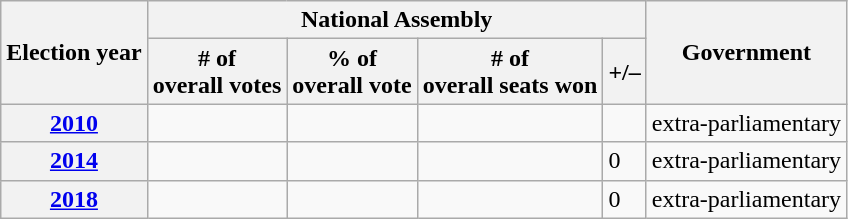<table class=wikitable>
<tr>
<th rowspan=2>Election year</th>
<th colspan=4>National Assembly</th>
<th rowspan=2>Government</th>
</tr>
<tr>
<th># of<br>overall votes</th>
<th>% of<br>overall vote</th>
<th># of<br>overall seats won</th>
<th>+/–</th>
</tr>
<tr>
<th><a href='#'>2010</a></th>
<td></td>
<td></td>
<td></td>
<td></td>
<td>extra-parliamentary</td>
</tr>
<tr>
<th><a href='#'>2014</a></th>
<td></td>
<td></td>
<td></td>
<td> 0</td>
<td>extra-parliamentary</td>
</tr>
<tr>
<th><a href='#'>2018</a></th>
<td></td>
<td></td>
<td></td>
<td> 0</td>
<td>extra-parliamentary</td>
</tr>
</table>
